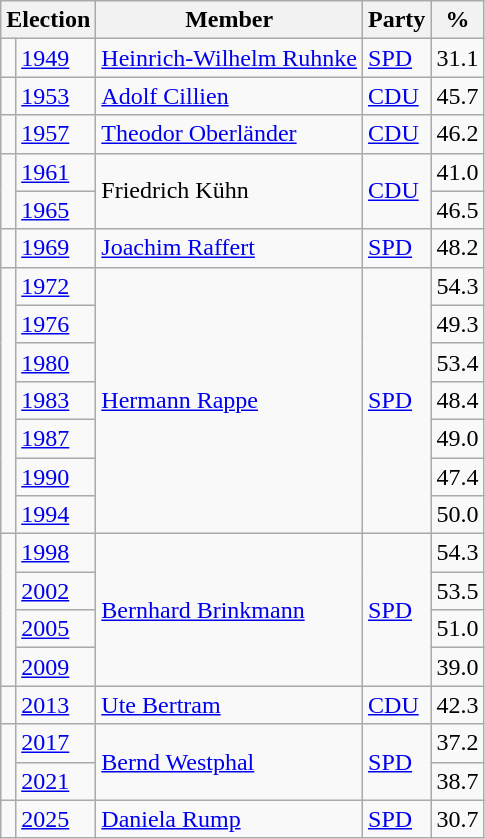<table class=wikitable>
<tr>
<th colspan=2>Election</th>
<th>Member</th>
<th>Party</th>
<th>%</th>
</tr>
<tr>
<td bgcolor=></td>
<td><a href='#'>1949</a></td>
<td><a href='#'>Heinrich-Wilhelm Ruhnke</a></td>
<td><a href='#'>SPD</a></td>
<td align=right>31.1</td>
</tr>
<tr>
<td bgcolor=></td>
<td><a href='#'>1953</a></td>
<td><a href='#'>Adolf Cillien</a></td>
<td><a href='#'>CDU</a></td>
<td align=right>45.7</td>
</tr>
<tr>
<td bgcolor=></td>
<td><a href='#'>1957</a></td>
<td><a href='#'>Theodor Oberländer</a></td>
<td><a href='#'>CDU</a></td>
<td align=right>46.2</td>
</tr>
<tr>
<td rowspan=2 bgcolor=></td>
<td><a href='#'>1961</a></td>
<td rowspan=2>Friedrich Kühn</td>
<td rowspan=2><a href='#'>CDU</a></td>
<td align=right>41.0</td>
</tr>
<tr>
<td><a href='#'>1965</a></td>
<td align=right>46.5</td>
</tr>
<tr>
<td bgcolor=></td>
<td><a href='#'>1969</a></td>
<td><a href='#'>Joachim Raffert</a></td>
<td><a href='#'>SPD</a></td>
<td align=right>48.2</td>
</tr>
<tr>
<td rowspan=7 bgcolor=></td>
<td><a href='#'>1972</a></td>
<td rowspan=7><a href='#'>Hermann Rappe</a></td>
<td rowspan=7><a href='#'>SPD</a></td>
<td align=right>54.3</td>
</tr>
<tr>
<td><a href='#'>1976</a></td>
<td align=right>49.3</td>
</tr>
<tr>
<td><a href='#'>1980</a></td>
<td align=right>53.4</td>
</tr>
<tr>
<td><a href='#'>1983</a></td>
<td align=right>48.4</td>
</tr>
<tr>
<td><a href='#'>1987</a></td>
<td align=right>49.0</td>
</tr>
<tr>
<td><a href='#'>1990</a></td>
<td align=right>47.4</td>
</tr>
<tr>
<td><a href='#'>1994</a></td>
<td align=right>50.0</td>
</tr>
<tr>
<td rowspan=4 bgcolor=></td>
<td><a href='#'>1998</a></td>
<td rowspan=4><a href='#'>Bernhard Brinkmann</a></td>
<td rowspan=4><a href='#'>SPD</a></td>
<td align=right>54.3</td>
</tr>
<tr>
<td><a href='#'>2002</a></td>
<td align=right>53.5</td>
</tr>
<tr>
<td><a href='#'>2005</a></td>
<td align=right>51.0</td>
</tr>
<tr>
<td><a href='#'>2009</a></td>
<td align=right>39.0</td>
</tr>
<tr>
<td bgcolor=></td>
<td><a href='#'>2013</a></td>
<td><a href='#'>Ute Bertram</a></td>
<td><a href='#'>CDU</a></td>
<td align=right>42.3</td>
</tr>
<tr>
<td rowspan=2 bgcolor=></td>
<td><a href='#'>2017</a></td>
<td rowspan=2><a href='#'>Bernd Westphal</a></td>
<td rowspan=2><a href='#'>SPD</a></td>
<td align=right>37.2</td>
</tr>
<tr>
<td><a href='#'>2021</a></td>
<td align=right>38.7</td>
</tr>
<tr>
<td bgcolor=></td>
<td><a href='#'>2025</a></td>
<td><a href='#'>Daniela Rump</a></td>
<td><a href='#'>SPD</a></td>
<td align=right>30.7</td>
</tr>
</table>
